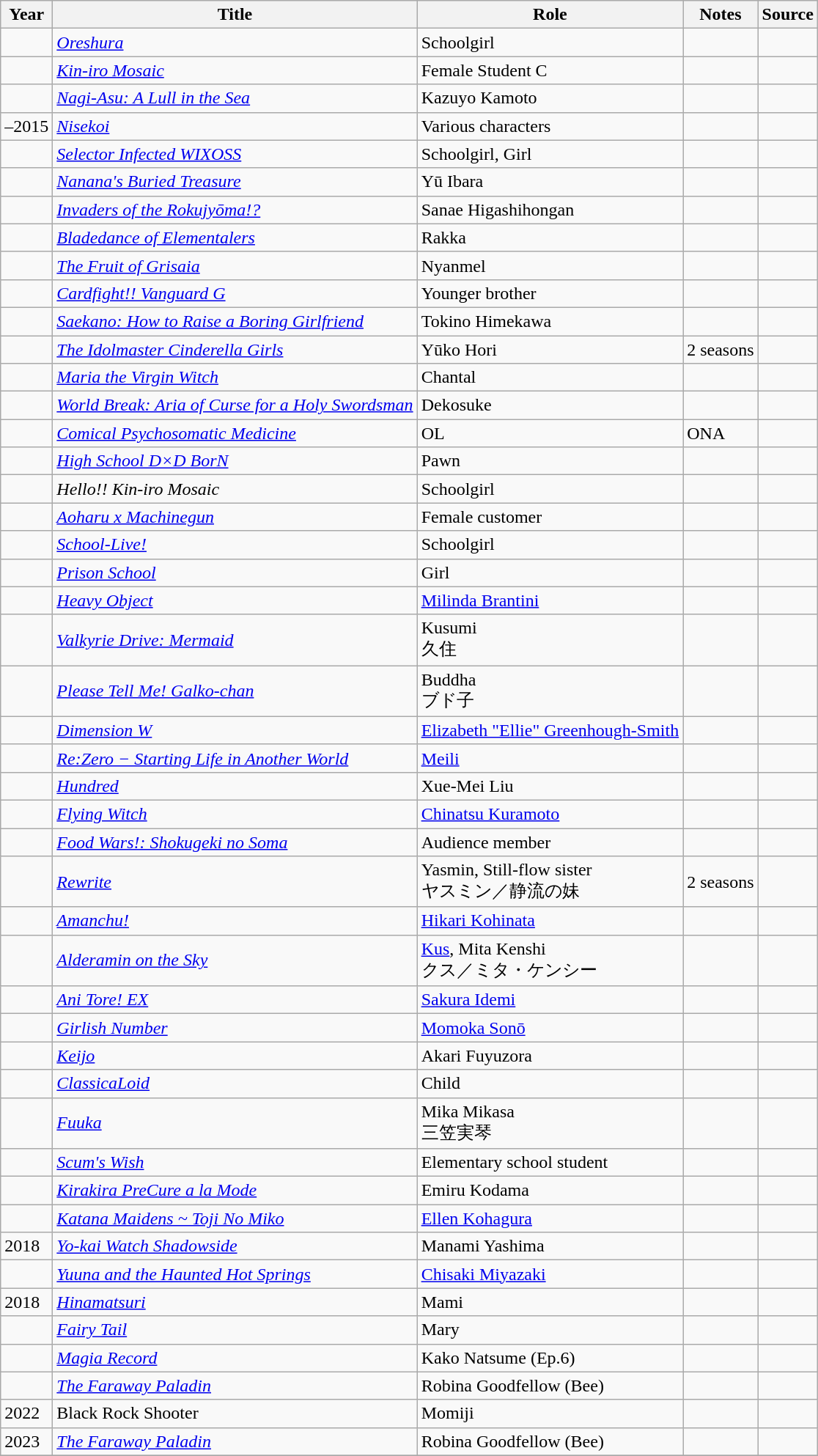<table class="wikitable sortable plainrowheaders">
<tr>
<th>Year</th>
<th>Title</th>
<th>Role</th>
<th class="unsortable">Notes</th>
<th class="unsortable">Source</th>
</tr>
<tr>
<td></td>
<td><em><a href='#'>Oreshura</a></em></td>
<td>Schoolgirl</td>
<td></td>
<td></td>
</tr>
<tr>
<td></td>
<td><em><a href='#'>Kin-iro Mosaic</a></em></td>
<td>Female Student C</td>
<td></td>
<td></td>
</tr>
<tr>
<td></td>
<td><em><a href='#'>Nagi-Asu: A Lull in the Sea</a></em></td>
<td>Kazuyo Kamoto</td>
<td></td>
<td></td>
</tr>
<tr>
<td>–2015</td>
<td><em><a href='#'>Nisekoi</a></em></td>
<td>Various characters</td>
<td></td>
<td></td>
</tr>
<tr>
<td></td>
<td><em><a href='#'>Selector Infected WIXOSS</a></em></td>
<td>Schoolgirl, Girl</td>
<td></td>
<td></td>
</tr>
<tr>
<td></td>
<td><em><a href='#'>Nanana's Buried Treasure</a></em></td>
<td>Yū Ibara</td>
<td></td>
<td></td>
</tr>
<tr>
<td></td>
<td><em><a href='#'>Invaders of the Rokujyōma!?</a></em></td>
<td>Sanae Higashihongan</td>
<td></td>
<td></td>
</tr>
<tr>
<td></td>
<td><em><a href='#'>Bladedance of Elementalers</a></em></td>
<td>Rakka</td>
<td></td>
<td></td>
</tr>
<tr>
<td></td>
<td><em><a href='#'>The Fruit of Grisaia</a></em></td>
<td>Nyanmel</td>
<td></td>
<td></td>
</tr>
<tr>
<td></td>
<td><em><a href='#'>Cardfight!! Vanguard G</a></em></td>
<td>Younger brother</td>
<td></td>
<td></td>
</tr>
<tr>
<td></td>
<td><em><a href='#'>Saekano: How to Raise a Boring Girlfriend</a></em></td>
<td>Tokino Himekawa</td>
<td></td>
<td></td>
</tr>
<tr>
<td></td>
<td><em><a href='#'>The Idolmaster Cinderella Girls</a></em></td>
<td>Yūko Hori</td>
<td>2 seasons</td>
<td></td>
</tr>
<tr>
<td></td>
<td><em><a href='#'>Maria the Virgin Witch</a></em></td>
<td>Chantal</td>
<td></td>
<td></td>
</tr>
<tr>
<td></td>
<td><em><a href='#'>World Break: Aria of Curse for a Holy Swordsman</a></em></td>
<td>Dekosuke</td>
<td></td>
<td></td>
</tr>
<tr>
<td></td>
<td><em><a href='#'>Comical Psychosomatic Medicine</a></em></td>
<td>OL</td>
<td>ONA</td>
<td></td>
</tr>
<tr>
<td></td>
<td><em><a href='#'>High School D×D BorN</a></em></td>
<td>Pawn</td>
<td></td>
<td></td>
</tr>
<tr>
<td></td>
<td><em>Hello!! Kin-iro Mosaic</em></td>
<td>Schoolgirl</td>
<td></td>
<td></td>
</tr>
<tr>
<td></td>
<td><em><a href='#'>Aoharu x Machinegun</a></em></td>
<td>Female customer</td>
<td></td>
<td></td>
</tr>
<tr>
<td></td>
<td><em><a href='#'>School-Live!</a></em></td>
<td>Schoolgirl</td>
<td></td>
<td></td>
</tr>
<tr>
<td></td>
<td><em><a href='#'>Prison School</a></em></td>
<td>Girl</td>
<td></td>
<td></td>
</tr>
<tr>
<td></td>
<td><em><a href='#'>Heavy Object</a></em></td>
<td><a href='#'>Milinda Brantini</a></td>
<td></td>
<td></td>
</tr>
<tr>
<td></td>
<td><em><a href='#'>Valkyrie Drive: Mermaid</a></em></td>
<td>Kusumi<br>久住</td>
<td></td>
<td></td>
</tr>
<tr>
<td></td>
<td><em><a href='#'>Please Tell Me! Galko-chan</a></em></td>
<td>Buddha<br>ブド子</td>
<td></td>
<td></td>
</tr>
<tr>
<td></td>
<td><em><a href='#'>Dimension W</a></em></td>
<td><a href='#'>Elizabeth "Ellie" Greenhough-Smith</a></td>
<td></td>
<td></td>
</tr>
<tr>
<td></td>
<td><em><a href='#'>Re:Zero − Starting Life in Another World</a></em></td>
<td><a href='#'>Meili</a></td>
<td></td>
<td></td>
</tr>
<tr>
<td></td>
<td><em><a href='#'>Hundred</a></em></td>
<td>Xue-Mei Liu</td>
<td></td>
<td></td>
</tr>
<tr>
<td></td>
<td><em><a href='#'>Flying Witch</a></em></td>
<td><a href='#'>Chinatsu Kuramoto</a></td>
<td></td>
<td></td>
</tr>
<tr>
<td></td>
<td><em><a href='#'>Food Wars!: Shokugeki no Soma</a></em></td>
<td>Audience member</td>
<td></td>
<td></td>
</tr>
<tr>
<td></td>
<td><em><a href='#'>Rewrite</a></em></td>
<td>Yasmin, Still-flow sister<br>ヤスミン／静流の妹</td>
<td>2 seasons</td>
<td></td>
</tr>
<tr>
<td></td>
<td><em><a href='#'>Amanchu!</a></em></td>
<td><a href='#'>Hikari Kohinata</a></td>
<td></td>
<td></td>
</tr>
<tr>
<td></td>
<td><em><a href='#'>Alderamin on the Sky</a></em></td>
<td><a href='#'>Kus</a>, Mita Kenshi<br>クス／ミタ・ケンシー</td>
<td></td>
<td></td>
</tr>
<tr>
<td></td>
<td><em><a href='#'>Ani Tore! EX</a></em></td>
<td><a href='#'>Sakura Idemi</a></td>
<td></td>
<td></td>
</tr>
<tr>
<td></td>
<td><em><a href='#'>Girlish Number</a></em></td>
<td><a href='#'>Momoka Sonō</a></td>
<td></td>
<td></td>
</tr>
<tr>
<td></td>
<td><em><a href='#'>Keijo</a></em></td>
<td>Akari Fuyuzora</td>
<td></td>
<td></td>
</tr>
<tr>
<td></td>
<td><em><a href='#'>ClassicaLoid</a></em></td>
<td>Child</td>
<td></td>
<td></td>
</tr>
<tr>
<td></td>
<td><em><a href='#'>Fuuka</a></em></td>
<td>Mika Mikasa<br>三笠実琴</td>
<td></td>
<td></td>
</tr>
<tr>
<td></td>
<td><em><a href='#'>Scum's Wish</a></em></td>
<td>Elementary school student</td>
<td></td>
<td></td>
</tr>
<tr>
<td></td>
<td><em><a href='#'>Kirakira PreCure a la Mode</a></em></td>
<td>Emiru Kodama</td>
<td></td>
<td></td>
</tr>
<tr>
<td></td>
<td><em><a href='#'>Katana Maidens ~ Toji No Miko</a></em></td>
<td><a href='#'>Ellen Kohagura</a></td>
<td></td>
<td></td>
</tr>
<tr>
<td>2018</td>
<td><em><a href='#'>Yo-kai Watch Shadowside</a></em></td>
<td>Manami Yashima</td>
<td></td>
<td></td>
</tr>
<tr>
<td></td>
<td><em><a href='#'>Yuuna and the Haunted Hot Springs</a></em></td>
<td><a href='#'>Chisaki Miyazaki</a></td>
<td></td>
<td></td>
</tr>
<tr>
<td>2018</td>
<td><em><a href='#'>Hinamatsuri</a></em></td>
<td>Mami</td>
<td></td>
<td></td>
</tr>
<tr>
<td></td>
<td><em><a href='#'>Fairy Tail</a></em></td>
<td>Mary</td>
<td></td>
<td></td>
</tr>
<tr>
<td></td>
<td><em><a href='#'>Magia Record</a></em></td>
<td>Kako Natsume (Ep.6)</td>
<td></td>
<td></td>
</tr>
<tr>
<td></td>
<td><em><a href='#'>The Faraway Paladin</a></em></td>
<td>Robina Goodfellow (Bee)</td>
<td></td>
<td></td>
</tr>
<tr>
<td>2022</td>
<td>Black Rock Shooter</td>
<td>Momiji</td>
<td></td>
<td></td>
</tr>
<tr>
<td>2023</td>
<td><em><a href='#'>The Faraway Paladin</a></em></td>
<td>Robina Goodfellow (Bee)</td>
<td></td>
<td></td>
</tr>
<tr>
</tr>
</table>
